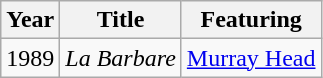<table class="wikitable">
<tr>
<th>Year</th>
<th>Title</th>
<th>Featuring</th>
</tr>
<tr>
<td>1989</td>
<td><em>La Barbare</em></td>
<td><a href='#'>Murray Head</a></td>
</tr>
</table>
